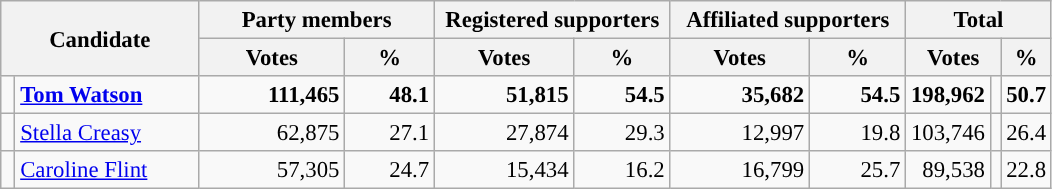<table class="wikitable" style="font-size:95%;">
<tr>
<th colspan="2" scope="col" rowspan="2" width="125">Candidate</th>
<th scope="col" colspan="2" width="150">Party members</th>
<th scope="col" colspan="2" width="150">Registered supporters</th>
<th scope="col" colspan="2" width="150">Affiliated supporters</th>
<th scope="col" colspan="3" width="75">Total</th>
</tr>
<tr>
<th>Votes</th>
<th>%</th>
<th>Votes</th>
<th>%</th>
<th>Votes</th>
<th>%</th>
<th scope="col" colspan="2">Votes</th>
<th>%</th>
</tr>
<tr align="right">
<td style="background-color: "></td>
<td scope="row" align="left"><strong><a href='#'>Tom Watson</a></strong> </td>
<td><strong>111,465</strong></td>
<td><strong>48.1</strong></td>
<td><strong>51,815</strong></td>
<td><strong>54.5</strong></td>
<td><strong>35,682</strong></td>
<td><strong>54.5</strong></td>
<td><strong>198,962</strong></td>
<td align=center></td>
<td><strong>50.7</strong></td>
</tr>
<tr align="right">
<td style="background-color: "></td>
<td scope="row" align="left"><a href='#'>Stella Creasy</a></td>
<td>62,875</td>
<td>27.1</td>
<td>27,874</td>
<td>29.3</td>
<td>12,997</td>
<td>19.8</td>
<td>103,746</td>
<td align=center></td>
<td>26.4</td>
</tr>
<tr align="right">
<td style="background-color: "></td>
<td scope="row" align="left"><a href='#'>Caroline Flint</a></td>
<td>57,305</td>
<td>24.7</td>
<td>15,434</td>
<td>16.2</td>
<td>16,799</td>
<td>25.7</td>
<td>89,538</td>
<td align=center></td>
<td>22.8</td>
</tr>
</table>
